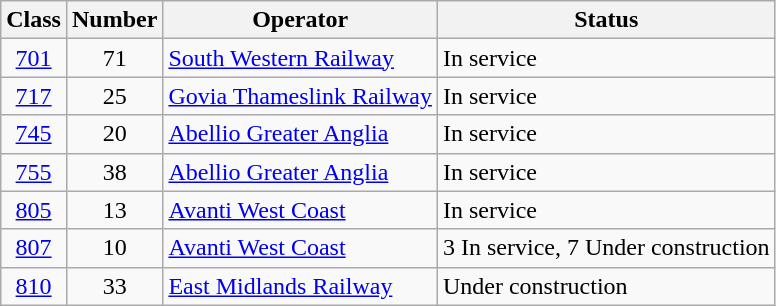<table class="wikitable sortable">
<tr>
<th>Class</th>
<th>Number</th>
<th>Operator</th>
<th>Status</th>
</tr>
<tr>
<td align=center><a href='#'>701</a></td>
<td align=center>71</td>
<td><a href='#'>South Western Railway</a></td>
<td>In service</td>
</tr>
<tr>
<td align=center><a href='#'>717</a></td>
<td align=center>25</td>
<td><a href='#'>Govia Thameslink Railway</a></td>
<td>In service</td>
</tr>
<tr>
<td align=center><a href='#'>745</a></td>
<td align=center>20</td>
<td><a href='#'>Abellio Greater Anglia</a></td>
<td>In service</td>
</tr>
<tr>
<td align=center><a href='#'>755</a></td>
<td align=center>38</td>
<td><a href='#'>Abellio Greater Anglia</a></td>
<td>In service</td>
</tr>
<tr>
<td align=center><a href='#'>805</a></td>
<td align=center>13</td>
<td><a href='#'>Avanti West Coast</a></td>
<td>In service</td>
</tr>
<tr>
<td align=center><a href='#'>807</a></td>
<td align=center>10</td>
<td><a href='#'>Avanti West Coast</a></td>
<td>3 In service, 7 Under construction</td>
</tr>
<tr>
<td align=center><a href='#'>810</a></td>
<td align=center>33</td>
<td><a href='#'>East Midlands Railway</a></td>
<td>Under construction</td>
</tr>
</table>
